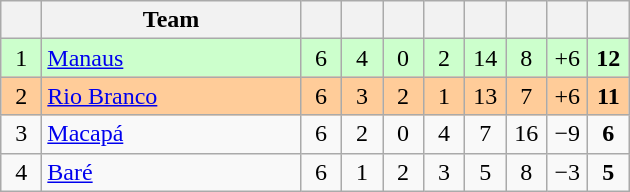<table class="wikitable" style="text-align: center;">
<tr>
<th width=20></th>
<th width=165>Team</th>
<th width=20></th>
<th width=20></th>
<th width=20></th>
<th width=20></th>
<th width=20></th>
<th width=20></th>
<th width=20></th>
<th width=20></th>
</tr>
<tr bgcolor=#ccffcc>
<td>1</td>
<td align=left> <a href='#'>Manaus</a></td>
<td>6</td>
<td>4</td>
<td>0</td>
<td>2</td>
<td>14</td>
<td>8</td>
<td>+6</td>
<td><strong>12</strong></td>
</tr>
<tr bgcolor=#ffcc99>
<td>2</td>
<td align=left> <a href='#'>Rio Branco</a></td>
<td>6</td>
<td>3</td>
<td>2</td>
<td>1</td>
<td>13</td>
<td>7</td>
<td>+6</td>
<td><strong>11</strong></td>
</tr>
<tr>
<td>3</td>
<td align=left> <a href='#'>Macapá</a></td>
<td>6</td>
<td>2</td>
<td>0</td>
<td>4</td>
<td>7</td>
<td>16</td>
<td>−9</td>
<td><strong>6</strong></td>
</tr>
<tr>
<td>4</td>
<td align=left> <a href='#'>Baré</a></td>
<td>6</td>
<td>1</td>
<td>2</td>
<td>3</td>
<td>5</td>
<td>8</td>
<td>−3</td>
<td><strong>5</strong></td>
</tr>
</table>
